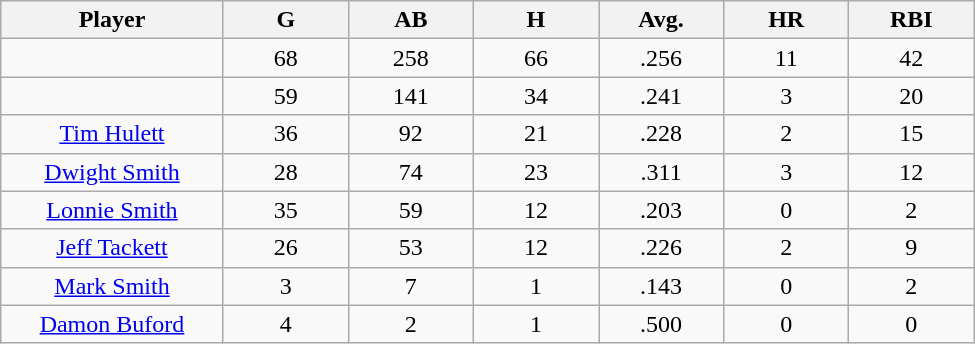<table class="wikitable sortable">
<tr>
<th bgcolor="#DDDDFF" width="16%">Player</th>
<th bgcolor="#DDDDFF" width="9%">G</th>
<th bgcolor="#DDDDFF" width="9%">AB</th>
<th bgcolor="#DDDDFF" width="9%">H</th>
<th bgcolor="#DDDDFF" width="9%">Avg.</th>
<th bgcolor="#DDDDFF" width="9%">HR</th>
<th bgcolor="#DDDDFF" width="9%">RBI</th>
</tr>
<tr align="center">
<td></td>
<td>68</td>
<td>258</td>
<td>66</td>
<td>.256</td>
<td>11</td>
<td>42</td>
</tr>
<tr align="center">
<td></td>
<td>59</td>
<td>141</td>
<td>34</td>
<td>.241</td>
<td>3</td>
<td>20</td>
</tr>
<tr align="center">
<td><a href='#'>Tim Hulett</a></td>
<td>36</td>
<td>92</td>
<td>21</td>
<td>.228</td>
<td>2</td>
<td>15</td>
</tr>
<tr align=center>
<td><a href='#'>Dwight Smith</a></td>
<td>28</td>
<td>74</td>
<td>23</td>
<td>.311</td>
<td>3</td>
<td>12</td>
</tr>
<tr align=center>
<td><a href='#'>Lonnie Smith</a></td>
<td>35</td>
<td>59</td>
<td>12</td>
<td>.203</td>
<td>0</td>
<td>2</td>
</tr>
<tr align=center>
<td><a href='#'>Jeff Tackett</a></td>
<td>26</td>
<td>53</td>
<td>12</td>
<td>.226</td>
<td>2</td>
<td>9</td>
</tr>
<tr align=center>
<td><a href='#'>Mark Smith</a></td>
<td>3</td>
<td>7</td>
<td>1</td>
<td>.143</td>
<td>0</td>
<td>2</td>
</tr>
<tr align=center>
<td><a href='#'>Damon Buford</a></td>
<td>4</td>
<td>2</td>
<td>1</td>
<td>.500</td>
<td>0</td>
<td>0</td>
</tr>
</table>
